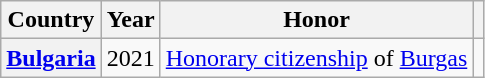<table class="wikitable sortable plainrowheaders">
<tr>
<th scope="col">Country</th>
<th scope="col">Year</th>
<th scope="col">Honor</th>
<th scope="col"></th>
</tr>
<tr>
<th scope="row"><a href='#'>Bulgaria</a></th>
<td>2021</td>
<td><a href='#'>Honorary citizenship</a> of <a href='#'>Burgas</a></td>
<td style="text-align:center;"></td>
</tr>
</table>
